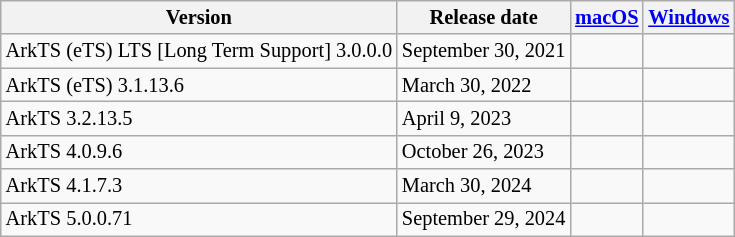<table class = "wikitable sortable" style="font-size: 85%; width: auto;">
<tr>
<th>Version</th>
<th>Release date</th>
<th><a href='#'>macOS</a></th>
<th><a href='#'>Windows</a></th>
</tr>
<tr>
<td>ArkTS (eTS) LTS [Long Term Support] 3.0.0.0</td>
<td>September 30, 2021</td>
<td></td>
<td></td>
</tr>
<tr>
<td>ArkTS (eTS) 3.1.13.6</td>
<td>March 30, 2022</td>
<td></td>
<td></td>
</tr>
<tr>
<td>ArkTS 3.2.13.5</td>
<td>April 9, 2023</td>
<td></td>
<td></td>
</tr>
<tr>
<td>ArkTS 4.0.9.6</td>
<td>October 26, 2023</td>
<td></td>
<td></td>
</tr>
<tr>
<td>ArkTS 4.1.7.3</td>
<td>March 30, 2024</td>
<td></td>
<td></td>
</tr>
<tr>
<td>ArkTS 5.0.0.71</td>
<td>September 29, 2024</td>
<td></td>
<td></td>
</tr>
</table>
